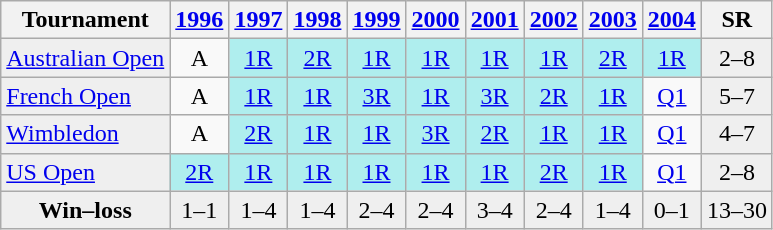<table class="wikitable">
<tr>
<th>Tournament</th>
<th><a href='#'>1996</a></th>
<th><a href='#'>1997</a></th>
<th><a href='#'>1998</a></th>
<th><a href='#'>1999</a></th>
<th><a href='#'>2000</a></th>
<th><a href='#'>2001</a></th>
<th><a href='#'>2002</a></th>
<th><a href='#'>2003</a></th>
<th><a href='#'>2004</a></th>
<th Career W–L>SR</th>
</tr>
<tr>
<td style="background:#efefef;"><a href='#'>Australian Open</a></td>
<td align="center">A</td>
<td align="center" style="background:#afeeee;"><a href='#'>1R</a></td>
<td align="center" style="background:#afeeee;"><a href='#'>2R</a></td>
<td align="center" style="background:#afeeee;"><a href='#'>1R</a></td>
<td align="center" style="background:#afeeee;"><a href='#'>1R</a></td>
<td align="center" style="background:#afeeee;"><a href='#'>1R</a></td>
<td align="center" style="background:#afeeee;"><a href='#'>1R</a></td>
<td align="center" style="background:#afeeee;"><a href='#'>2R</a></td>
<td align="center" style="background:#afeeee;"><a href='#'>1R</a></td>
<td align="center" style="background:#EFEFEF;">2–8</td>
</tr>
<tr>
<td style="background:#efefef;"><a href='#'>French Open</a></td>
<td align="center">A</td>
<td align="center" style="background:#afeeee;"><a href='#'>1R</a></td>
<td align="center" style="background:#afeeee;"><a href='#'>1R</a></td>
<td align="center" style="background:#afeeee;"><a href='#'>3R</a></td>
<td align="center" style="background:#afeeee;"><a href='#'>1R</a></td>
<td align="center" style="background:#afeeee;"><a href='#'>3R</a></td>
<td align="center" style="background:#afeeee;"><a href='#'>2R</a></td>
<td align="center" style="background:#afeeee;"><a href='#'>1R</a></td>
<td align="center"><a href='#'>Q1</a></td>
<td align="center" style="background:#EFEFEF;">5–7</td>
</tr>
<tr>
<td style="background:#efefef;"><a href='#'>Wimbledon</a></td>
<td align="center">A</td>
<td align="center" style="background:#afeeee;"><a href='#'>2R</a></td>
<td align="center" style="background:#afeeee;"><a href='#'>1R</a></td>
<td align="center" style="background:#afeeee;"><a href='#'>1R</a></td>
<td align="center" style="background:#afeeee;"><a href='#'>3R</a></td>
<td align="center" style="background:#afeeee;"><a href='#'>2R</a></td>
<td align="center" style="background:#afeeee;"><a href='#'>1R</a></td>
<td align="center" style="background:#afeeee;"><a href='#'>1R</a></td>
<td align="center"><a href='#'>Q1</a></td>
<td align="center" style="background:#EFEFEF;">4–7</td>
</tr>
<tr>
<td style="background:#EFEFEF;"><a href='#'>US Open</a></td>
<td align="center" style="background:#afeeee;"><a href='#'>2R</a></td>
<td align="center" style="background:#afeeee;"><a href='#'>1R</a></td>
<td align="center" style="background:#afeeee;"><a href='#'>1R</a></td>
<td align="center" style="background:#afeeee;"><a href='#'>1R</a></td>
<td align="center" style="background:#afeeee;"><a href='#'>1R</a></td>
<td align="center" style="background:#afeeee;"><a href='#'>1R</a></td>
<td align="center" style="background:#afeeee;"><a href='#'>2R</a></td>
<td align="center" style="background:#afeeee;"><a href='#'>1R</a></td>
<td align="center"><a href='#'>Q1</a></td>
<td align="center" style="background:#EFEFEF;">2–8</td>
</tr>
<tr>
<th style="background:#EFEFEF;">Win–loss</th>
<td align="center" style="background:#EFEFEF;">1–1</td>
<td align="center" style="background:#EFEFEF;">1–4</td>
<td align="center" style="background:#EFEFEF;">1–4</td>
<td align="center" style="background:#EFEFEF;">2–4</td>
<td align="center" style="background:#EFEFEF;">2–4</td>
<td align="center" style="background:#EFEFEF;">3–4</td>
<td align="center" style="background:#EFEFEF;">2–4</td>
<td align="center" style="background:#EFEFEF;">1–4</td>
<td align="center" style="background:#EFEFEF;">0–1</td>
<td align="center" style="background:#EFEFEF;">13–30</td>
</tr>
</table>
